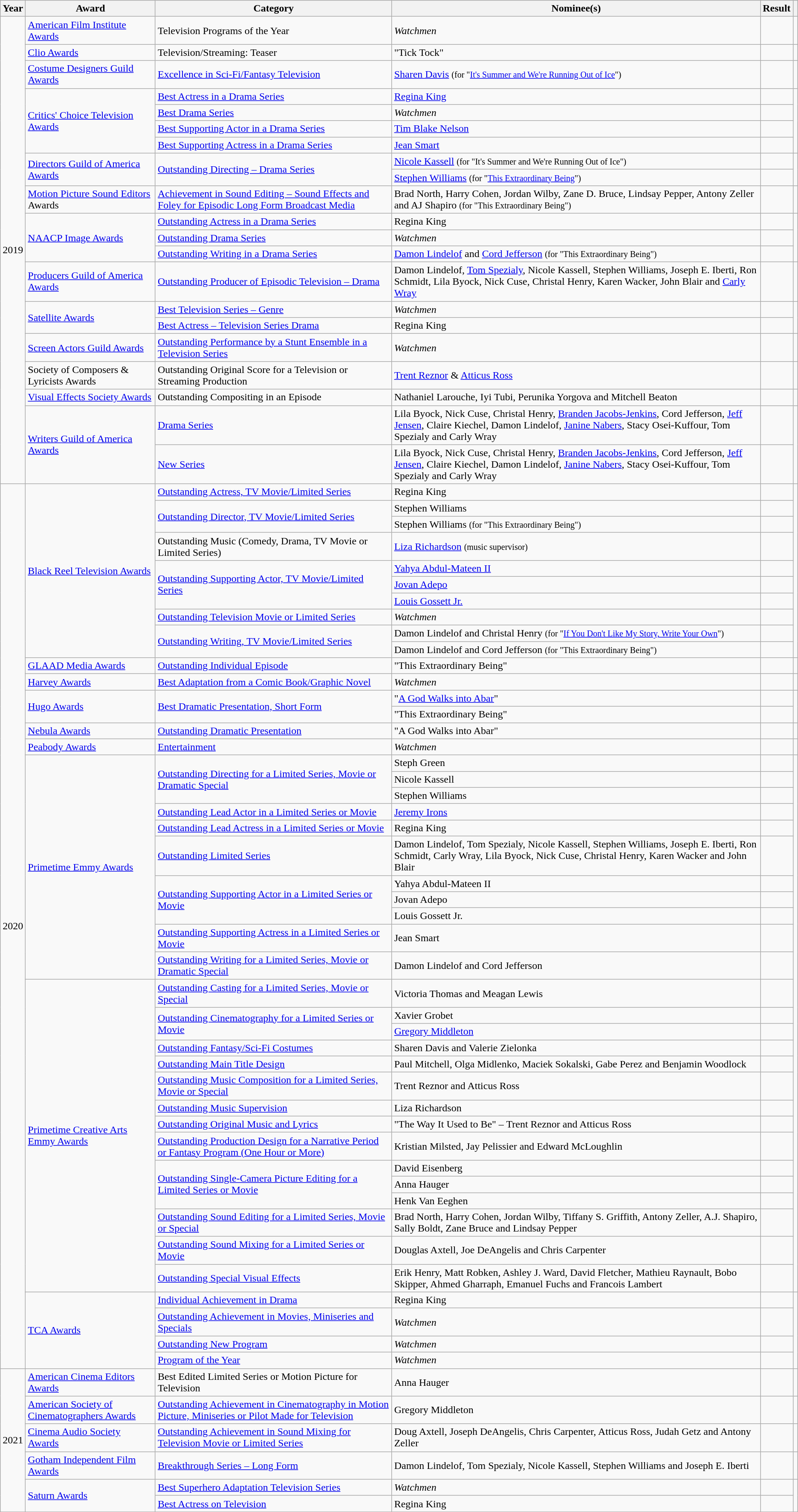<table class="wikitable sortable">
<tr>
<th scope="col">Year</th>
<th scope="col">Award</th>
<th scope="col">Category</th>
<th scope="col">Nominee(s)</th>
<th scope="col">Result</th>
<th scope="col" class="unsortable"></th>
</tr>
<tr>
<td rowspan="21" style="text-align: center;">2019</td>
<td><a href='#'>American Film Institute Awards</a></td>
<td scope="row">Television Programs of the Year</td>
<td scope="row"><em>Watchmen</em></td>
<td></td>
<td style="text-align: center;"></td>
</tr>
<tr>
<td><a href='#'>Clio Awards</a></td>
<td>Television/Streaming: Teaser</td>
<td data-sort-value="Tick Tock">"Tick Tock"</td>
<td></td>
<td style="text-align: center;"></td>
</tr>
<tr>
<td><a href='#'>Costume Designers Guild Awards</a></td>
<td><a href='#'>Excellence in Sci-Fi/Fantasy Television</a></td>
<td data-sort-value="Davis, Sharen"><a href='#'>Sharen Davis</a> <small>(for "<a href='#'>It's Summer and We're Running Out of Ice</a>")</small></td>
<td></td>
<td style="text-align: center;"></td>
</tr>
<tr>
<td rowspan="4"><a href='#'>Critics' Choice Television Awards</a></td>
<td><a href='#'>Best Actress in a Drama Series</a></td>
<td data-sort-value="King, Regina"><a href='#'>Regina King</a></td>
<td></td>
<td rowspan="4" style="text-align: center;"></td>
</tr>
<tr>
<td><a href='#'>Best Drama Series</a></td>
<td><em>Watchmen</em></td>
<td></td>
</tr>
<tr>
<td><a href='#'>Best Supporting Actor in a Drama Series</a></td>
<td data-sort-value="Nelson, Tim Blake"><a href='#'>Tim Blake Nelson</a></td>
<td></td>
</tr>
<tr>
<td><a href='#'>Best Supporting Actress in a Drama Series</a></td>
<td data-sort-value="Smart, Jean"><a href='#'>Jean Smart</a></td>
<td></td>
</tr>
<tr>
<td rowspan="2"><a href='#'>Directors Guild of America Awards</a></td>
<td rowspan="2"><a href='#'>Outstanding Directing – Drama Series</a></td>
<td data-sort-value="Kassell, Nicole"><a href='#'>Nicole Kassell</a> <small>(for "It's Summer and We're Running Out of Ice")</small></td>
<td></td>
<td rowspan="2" style="text-align: center;"></td>
</tr>
<tr>
<td data-sort-value="Williams, Stephen"><a href='#'>Stephen Williams</a> <small>(for "<a href='#'>This Extraordinary Being</a>")</small></td>
<td></td>
</tr>
<tr>
<td><a href='#'>Motion Picture Sound Editors</a> Awards</td>
<td><a href='#'>Achievement in Sound Editing – Sound Effects and Foley for Episodic Long Form Broadcast Media</a></td>
<td data-sort-value="North, Brad, Harry Cohen, Jordan Wilby, Zane D. Bruce">Brad North, Harry Cohen, Jordan Wilby, Zane D. Bruce, Lindsay Pepper, Antony Zeller and AJ Shapiro <small>(for "This Extraordinary Being")</small></td>
<td></td>
<td style="text-align: center;"></td>
</tr>
<tr>
<td rowspan="3"><a href='#'>NAACP Image Awards</a></td>
<td><a href='#'>Outstanding Actress in a Drama Series</a></td>
<td data-sort-value="King, Regina">Regina King</td>
<td></td>
<td rowspan="3" style="text-align: center;"></td>
</tr>
<tr>
<td><a href='#'>Outstanding Drama Series</a></td>
<td><em>Watchmen</em></td>
<td></td>
</tr>
<tr>
<td><a href='#'>Outstanding Writing in a Drama Series</a></td>
<td data-sort-value="Lindelof, Damon and Cord Jefferson"><a href='#'>Damon Lindelof</a> and <a href='#'>Cord Jefferson</a> <small>(for "This Extraordinary Being")</small></td>
<td></td>
</tr>
<tr>
<td><a href='#'>Producers Guild of America Awards</a></td>
<td><a href='#'>Outstanding Producer of Episodic Television – Drama</a></td>
<td data-sort-value="Lindelof, Damon, Tom Spezialy">Damon Lindelof, <a href='#'>Tom Spezialy</a>, Nicole Kassell, Stephen Williams, Joseph E. Iberti, Ron Schmidt, Lila Byock, Nick Cuse, Christal Henry, Karen Wacker, John Blair and <a href='#'>Carly Wray</a></td>
<td></td>
<td style="text-align: center;"></td>
</tr>
<tr>
<td rowspan="2"><a href='#'>Satellite Awards</a></td>
<td><a href='#'>Best Television Series – Genre</a></td>
<td><em>Watchmen</em></td>
<td></td>
<td rowspan="2" style="text-align: center;"></td>
</tr>
<tr>
<td><a href='#'>Best Actress – Television Series Drama</a></td>
<td data-sort-value="King, Regina">Regina King</td>
<td></td>
</tr>
<tr>
<td><a href='#'>Screen Actors Guild Awards</a></td>
<td><a href='#'>Outstanding Performance by a Stunt Ensemble in a Television Series</a></td>
<td><em>Watchmen</em></td>
<td></td>
<td style="text-align: center;"></td>
</tr>
<tr>
<td>Society of Composers & Lyricists Awards</td>
<td>Outstanding Original Score for a Television or Streaming Production</td>
<td data-sort-value="Reznor, Trent & Atticus Ross"><a href='#'>Trent Reznor</a> & <a href='#'>Atticus Ross</a></td>
<td></td>
<td style="text-align: center;"></td>
</tr>
<tr>
<td><a href='#'>Visual Effects Society Awards</a></td>
<td>Outstanding Compositing in an Episode</td>
<td data-sort-value="Larouch, Nathaniel, Iyi Tubi">Nathaniel Larouche, Iyi Tubi, Perunika Yorgova and Mitchell Beaton </td>
<td></td>
<td style="text-align: center;"></td>
</tr>
<tr>
<td rowspan="2"><a href='#'>Writers Guild of America Awards</a></td>
<td><a href='#'>Drama Series</a></td>
<td data-sort-value="Byock, Lila, Nick Cuse">Lila Byock, Nick Cuse, Christal Henry, <a href='#'>Branden Jacobs-Jenkins</a>, Cord Jefferson, <a href='#'>Jeff Jensen</a>, Claire Kiechel, Damon Lindelof, <a href='#'>Janine Nabers</a>, Stacy Osei-Kuffour, Tom Spezialy and Carly Wray</td>
<td></td>
<td rowspan="2" style="text-align: center;"></td>
</tr>
<tr>
<td><a href='#'>New Series</a></td>
<td data-sort-value="Byock, Lila, Nick Cuse">Lila Byock, Nick Cuse, Christal Henry, <a href='#'>Branden Jacobs-Jenkins</a>, Cord Jefferson, <a href='#'>Jeff Jensen</a>, Claire Kiechel, Damon Lindelof, <a href='#'>Janine Nabers</a>, Stacy Osei-Kuffour, Tom Spezialy and Carly Wray</td>
<td></td>
</tr>
<tr>
<td rowspan="46" style="text-align: center;">2020</td>
<td rowspan="10"><a href='#'>Black Reel Television Awards</a></td>
<td><a href='#'>Outstanding Actress, TV Movie/Limited Series</a></td>
<td data-sort-value="King, Regina">Regina King</td>
<td></td>
<td rowspan="10" style="text-align: center;"></td>
</tr>
<tr>
<td rowspan="2"><a href='#'>Outstanding Director, TV Movie/Limited Series</a></td>
<td data-sort-value="Williams, Stephen">Stephen Williams </td>
<td></td>
</tr>
<tr>
<td data-sort-value="Williams, Stephen">Stephen Williams <small>(for "This Extraordinary Being")</small></td>
<td></td>
</tr>
<tr>
<td>Outstanding Music (Comedy, Drama, TV Movie or Limited Series)</td>
<td data-sort-value="Richardson, Liza"><a href='#'>Liza Richardson</a> <small>(music supervisor)</small></td>
<td></td>
</tr>
<tr>
<td rowspan="3"><a href='#'>Outstanding Supporting Actor, TV Movie/Limited Series</a></td>
<td data-sort-value="Abdul-Mateen II, Yahya"><a href='#'>Yahya Abdul-Mateen II</a></td>
<td></td>
</tr>
<tr>
<td data-sort-value="Adepo, Jovan"><a href='#'>Jovan Adepo</a></td>
<td></td>
</tr>
<tr>
<td data-sort-value="Gossett Jr., Louis"><a href='#'>Louis Gossett Jr.</a></td>
<td></td>
</tr>
<tr>
<td><a href='#'>Outstanding Television Movie or Limited Series</a></td>
<td><em>Watchmen</em></td>
<td></td>
</tr>
<tr>
<td rowspan="2"><a href='#'>Outstanding Writing, TV Movie/Limited Series</a></td>
<td data-sort-value="Lindelof, Damon and Christal Henry">Damon Lindelof and Christal Henry <small>(for "<a href='#'>If You Don't Like My Story, Write Your Own</a>")</small></td>
<td></td>
</tr>
<tr>
<td data-sort-value="Lindelof, Damon and Cord Jefferson">Damon Lindelof and Cord Jefferson <small>(for "This Extraordinary Being")</small></td>
<td></td>
</tr>
<tr>
<td><a href='#'>GLAAD Media Awards</a></td>
<td><a href='#'>Outstanding Individual Episode</a></td>
<td data-sort-value="This Extraordinary Being">"This Extraordinary Being"</td>
<td></td>
<td style="text-align: center;"></td>
</tr>
<tr>
<td><a href='#'>Harvey Awards</a></td>
<td><a href='#'>Best Adaptation from a Comic Book/Graphic Novel</a></td>
<td><em>Watchmen</em></td>
<td></td>
<td style="text-align: center;"></td>
</tr>
<tr>
<td rowspan="2"><a href='#'>Hugo Awards</a></td>
<td rowspan="2"><a href='#'>Best Dramatic Presentation, Short Form</a></td>
<td data-sort-value="God Walks into Abar, A">"<a href='#'>A God Walks into Abar</a>"</td>
<td></td>
<td rowspan="2" style="text-align: center;"></td>
</tr>
<tr>
<td data-sort-value="This Extraordinary Being">"This Extraordinary Being"</td>
<td></td>
</tr>
<tr>
<td><a href='#'>Nebula Awards</a></td>
<td><a href='#'>Outstanding Dramatic Presentation</a></td>
<td data-sort-value="God Walks into Abar, A">"A God Walks into Abar"</td>
<td></td>
<td style="text-align: center;"></td>
</tr>
<tr>
<td><a href='#'>Peabody Awards</a></td>
<td><a href='#'>Entertainment</a></td>
<td><em>Watchmen</em></td>
<td></td>
<td style="text-align: center;"></td>
</tr>
<tr>
<td rowspan="11"><a href='#'>Primetime Emmy Awards</a></td>
<td rowspan="3"><a href='#'>Outstanding Directing for a Limited Series, Movie or Dramatic Special</a></td>
<td data-sort-value="Green, Steph">Steph Green </td>
<td></td>
<td rowspan="26" style="text-align: center;"><br><br><br></td>
</tr>
<tr>
<td data-sort-value="Kassell, Nicole">Nicole Kassell </td>
<td></td>
</tr>
<tr>
<td data-sort-value="Williams, Stephen">Stephen Williams </td>
<td></td>
</tr>
<tr>
<td><a href='#'>Outstanding Lead Actor in a Limited Series or Movie</a></td>
<td data-sort-value="Irons, Jeremy"><a href='#'>Jeremy Irons</a></td>
<td></td>
</tr>
<tr>
<td><a href='#'>Outstanding Lead Actress in a Limited Series or Movie</a></td>
<td data-sort-value="King, Regina">Regina King</td>
<td></td>
</tr>
<tr>
<td><a href='#'>Outstanding Limited Series</a></td>
<td data-sort-value="Lindelof, Damon, Tom Spezialy, Nicole Kassell, Stephen Williams">Damon Lindelof, Tom Spezialy, Nicole Kassell, Stephen Williams, Joseph E. Iberti, Ron Schmidt, Carly Wray, Lila Byock, Nick Cuse, Christal Henry, Karen Wacker and John Blair</td>
<td></td>
</tr>
<tr>
<td rowspan="3"><a href='#'>Outstanding Supporting Actor in a Limited Series or Movie</a></td>
<td data-sort-value="Abdul-Mateen II, Yahya">Yahya Abdul-Mateen II </td>
<td></td>
</tr>
<tr>
<td data-sort-value="Adepo, Jovan">Jovan Adepo </td>
<td></td>
</tr>
<tr>
<td data-sort-value="Gossett Jr., Louis">Louis Gossett Jr. </td>
<td></td>
</tr>
<tr>
<td><a href='#'>Outstanding Supporting Actress in a Limited Series or Movie</a></td>
<td data-sort-value="Smart, Jean">Jean Smart </td>
<td></td>
</tr>
<tr>
<td><a href='#'>Outstanding Writing for a Limited Series, Movie or Dramatic Special</a></td>
<td data-sort-value="Lindelof, Damon, and Cord Jefferson">Damon Lindelof and Cord Jefferson </td>
<td></td>
</tr>
<tr>
<td rowspan="15"><a href='#'>Primetime Creative Arts Emmy Awards</a></td>
<td><a href='#'>Outstanding Casting for a Limited Series, Movie or Special</a></td>
<td data-sort-value="Thomas, Victoria and Meagan Lewis">Victoria Thomas and Meagan Lewis</td>
<td></td>
</tr>
<tr>
<td rowspan="2"><a href='#'>Outstanding Cinematography for a Limited Series or Movie</a></td>
<td data-sort-value="Grobet, Xavier">Xavier Grobet </td>
<td></td>
</tr>
<tr>
<td data-sort-value="Middleton, Gregory"><a href='#'>Gregory Middleton</a> </td>
<td></td>
</tr>
<tr>
<td><a href='#'>Outstanding Fantasy/Sci-Fi Costumes</a></td>
<td data-sort-value="Davis, Sharen, Valerie Zielonka">Sharen Davis and Valerie Zielonka </td>
<td></td>
</tr>
<tr>
<td><a href='#'>Outstanding Main Title Design</a></td>
<td data-sort-value="Mitchell, Paul, Olga Midlenko">Paul Mitchell, Olga Midlenko, Maciek Sokalski, Gabe Perez and Benjamin Woodlock</td>
<td></td>
</tr>
<tr>
<td><a href='#'>Outstanding Music Composition for a Limited Series, Movie or Special</a></td>
<td data-sort-value="Reznor, Trent and Atticus Ross">Trent Reznor and Atticus Ross </td>
<td></td>
</tr>
<tr>
<td><a href='#'>Outstanding Music Supervision</a></td>
<td data-sort-value="Richardson, Lisa">Liza Richardson</td>
<td></td>
</tr>
<tr>
<td><a href='#'>Outstanding Original Music and Lyrics</a></td>
<td data-sort-value="Way It Used to Be, The">"The Way It Used to Be" – Trent Reznor and Atticus Ross </td>
<td></td>
</tr>
<tr>
<td><a href='#'>Outstanding Production Design for a Narrative Period or Fantasy Program (One Hour or More)</a></td>
<td data-sort-value="Milsted, Kristian, Jay Pelissier">Kristian Milsted, Jay Pelissier and Edward McLoughlin </td>
<td></td>
</tr>
<tr>
<td rowspan="3"><a href='#'>Outstanding Single-Camera Picture Editing for a Limited Series or Movie</a></td>
<td data-sort-value="Eisenberg, David">David Eisenberg </td>
<td></td>
</tr>
<tr>
<td data-sort-value="Hauger, Anna">Anna Hauger </td>
<td></td>
</tr>
<tr>
<td data-sort-value="Van Eeghen, Henk">Henk Van Eeghen </td>
<td></td>
</tr>
<tr>
<td><a href='#'>Outstanding Sound Editing for a Limited Series, Movie or Special</a></td>
<td data-sort-value="North, Brad, Harry Cohen, Jordan Wilby, Tiffany S. Griffith">Brad North, Harry Cohen, Jordan Wilby, Tiffany S. Griffith, Antony Zeller, A.J. Shapiro, Sally Boldt, Zane Bruce and Lindsay Pepper </td>
<td></td>
</tr>
<tr>
<td><a href='#'>Outstanding Sound Mixing for a Limited Series or Movie</a></td>
<td data-sort-value="Axtell, Douglass, Jose DeAngelis">Douglas Axtell, Joe DeAngelis and Chris Carpenter </td>
<td></td>
</tr>
<tr>
<td><a href='#'>Outstanding Special Visual Effects</a></td>
<td data-sort-value="Henry, Erik, Matt Robken">Erik Henry, Matt Robken, Ashley J. Ward, David Fletcher, Mathieu Raynault, Bobo Skipper, Ahmed Gharraph, Emanuel Fuchs and Francois Lambert </td>
<td></td>
</tr>
<tr>
<td rowspan="4"><a href='#'>TCA Awards</a></td>
<td><a href='#'>Individual Achievement in Drama</a></td>
<td data-sort-value="King, Regina">Regina King</td>
<td></td>
<td rowspan="4" style="text-align: center;"></td>
</tr>
<tr>
<td><a href='#'>Outstanding Achievement in Movies, Miniseries and Specials</a></td>
<td><em>Watchmen</em></td>
<td></td>
</tr>
<tr>
<td><a href='#'>Outstanding New Program</a></td>
<td><em>Watchmen</em></td>
<td></td>
</tr>
<tr>
<td><a href='#'>Program of the Year</a></td>
<td><em>Watchmen</em></td>
<td></td>
</tr>
<tr>
<td rowspan="6" style="text-align: center;">2021</td>
<td><a href='#'>American Cinema Editors Awards</a></td>
<td>Best Edited Limited Series or Motion Picture for Television</td>
<td data-sort-value="Hauger, Anna">Anna Hauger </td>
<td></td>
<td style="text-align: center;"></td>
</tr>
<tr>
<td><a href='#'>American Society of Cinematographers Awards</a></td>
<td><a href='#'>Outstanding Achievement in Cinematography in Motion Picture, Miniseries or Pilot Made for Television</a></td>
<td data-sort-value="Middleton, Gregory">Gregory Middleton </td>
<td></td>
<td style="text-align: center;"></td>
</tr>
<tr>
<td><a href='#'>Cinema Audio Society Awards</a></td>
<td><a href='#'>Outstanding Achievement in Sound Mixing for Television Movie or Limited Series</a></td>
<td data-sort-value="Axtell, Doug, Joseph DeAngelis">Doug Axtell, Joseph DeAngelis, Chris Carpenter, Atticus Ross, Judah Getz and Antony Zeller </td>
<td></td>
<td style="text-align: center;"></td>
</tr>
<tr>
<td><a href='#'>Gotham Independent Film Awards</a></td>
<td><a href='#'>Breakthrough Series – Long Form</a></td>
<td data-sort-value="Lindelof, Damon, Tom Spezialy">Damon Lindelof, Tom Spezialy, Nicole Kassell, Stephen Williams and Joseph E. Iberti</td>
<td></td>
<td style="text-align: center;"></td>
</tr>
<tr>
<td rowspan="2"><a href='#'>Saturn Awards</a></td>
<td><a href='#'>Best Superhero Adaptation Television Series</a></td>
<td><em>Watchmen</em></td>
<td></td>
<td rowspan="2" style="text-align: center;"></td>
</tr>
<tr>
<td><a href='#'>Best Actress on Television</a></td>
<td>Regina King</td>
<td></td>
</tr>
</table>
